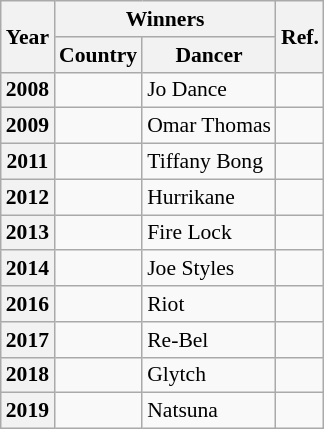<table class="wikitable sortable plainrowheaders" style="text-align:left; font-size:90%;">
<tr>
<th scope="col" rowspan="2">Year</th>
<th scope="col" colspan="2">Winners</th>
<th scope="col" class="unsortable" rowspan="2">Ref.</th>
</tr>
<tr>
<th>Country</th>
<th>Dancer</th>
</tr>
<tr>
<th>2008</th>
<td></td>
<td>Jo Dance</td>
<td></td>
</tr>
<tr>
<th>2009</th>
<td></td>
<td>Omar Thomas</td>
<td></td>
</tr>
<tr>
<th>2011</th>
<td></td>
<td>Tiffany Bong</td>
<td></td>
</tr>
<tr>
<th>2012</th>
<td></td>
<td>Hurrikane</td>
<td></td>
</tr>
<tr>
<th>2013</th>
<td></td>
<td>Fire Lock</td>
<td></td>
</tr>
<tr>
<th>2014</th>
<td></td>
<td>Joe Styles</td>
<td></td>
</tr>
<tr>
<th>2016</th>
<td></td>
<td>Riot</td>
<td></td>
</tr>
<tr>
<th>2017</th>
<td></td>
<td>Re-Bel</td>
<td></td>
</tr>
<tr>
<th>2018</th>
<td></td>
<td>Glytch</td>
<td></td>
</tr>
<tr>
<th>2019</th>
<td></td>
<td>Natsuna</td>
<td></td>
</tr>
</table>
